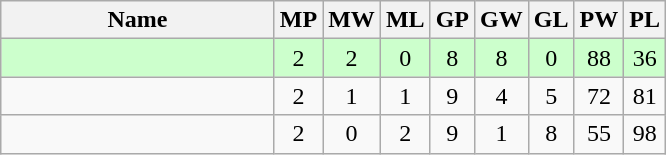<table class=wikitable style="text-align:center">
<tr>
<th width=175>Name</th>
<th width=20>MP</th>
<th width=20>MW</th>
<th width=20>ML</th>
<th width=20>GP</th>
<th width=20>GW</th>
<th width=20>GL</th>
<th width=20>PW</th>
<th width=20>PL</th>
</tr>
<tr style="background-color:#ccffcc;">
<td style="text-align:left;"><strong></strong></td>
<td>2</td>
<td>2</td>
<td>0</td>
<td>8</td>
<td>8</td>
<td>0</td>
<td>88</td>
<td>36</td>
</tr>
<tr>
<td style="text-align:left;"></td>
<td>2</td>
<td>1</td>
<td>1</td>
<td>9</td>
<td>4</td>
<td>5</td>
<td>72</td>
<td>81</td>
</tr>
<tr>
<td style="text-align:left;"></td>
<td>2</td>
<td>0</td>
<td>2</td>
<td>9</td>
<td>1</td>
<td>8</td>
<td>55</td>
<td>98</td>
</tr>
</table>
